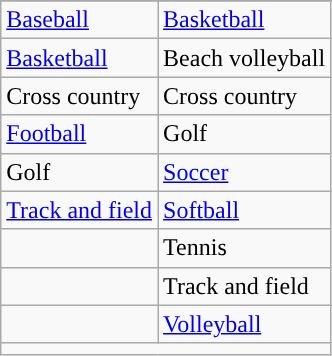<table class="wikitable" style= " ">
<tr>
</tr>
<tr>
<td><a href='#'>Baseball</a></td>
<td><a href='#'>Basketball</a></td>
</tr>
<tr>
<td><a href='#'>Basketball</a></td>
<td>Beach volleyball</td>
</tr>
<tr>
<td>Cross country</td>
<td>Cross country</td>
</tr>
<tr>
<td><a href='#'>Football</a></td>
<td>Golf</td>
</tr>
<tr>
<td>Golf</td>
<td><a href='#'>Soccer</a></td>
</tr>
<tr>
<td><a href='#'>Track and field</a></td>
<td><a href='#'>Softball</a></td>
</tr>
<tr>
<td></td>
<td>Tennis</td>
</tr>
<tr>
<td></td>
<td>Track and field</td>
</tr>
<tr>
<td></td>
<td><a href='#'>Volleyball</a></td>
</tr>
<tr>
<td colspan="2"></td>
</tr>
</table>
